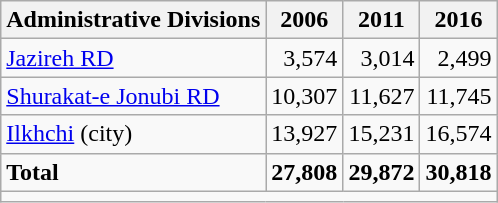<table class="wikitable">
<tr>
<th>Administrative Divisions</th>
<th>2006</th>
<th>2011</th>
<th>2016</th>
</tr>
<tr>
<td><a href='#'>Jazireh RD</a></td>
<td style="text-align: right;">3,574</td>
<td style="text-align: right;">3,014</td>
<td style="text-align: right;">2,499</td>
</tr>
<tr>
<td><a href='#'>Shurakat-e Jonubi RD</a></td>
<td style="text-align: right;">10,307</td>
<td style="text-align: right;">11,627</td>
<td style="text-align: right;">11,745</td>
</tr>
<tr>
<td><a href='#'>Ilkhchi</a> (city)</td>
<td style="text-align: right;">13,927</td>
<td style="text-align: right;">15,231</td>
<td style="text-align: right;">16,574</td>
</tr>
<tr>
<td><strong>Total</strong></td>
<td style="text-align: right;"><strong>27,808</strong></td>
<td style="text-align: right;"><strong>29,872</strong></td>
<td style="text-align: right;"><strong>30,818</strong></td>
</tr>
<tr>
<td colspan=4></td>
</tr>
</table>
